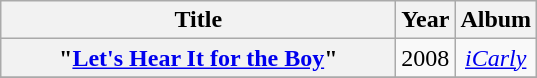<table class="wikitable plainrowheaders" style="text-align:center;" border="1">
<tr>
<th scope="col" style="width:16em;">Title</th>
<th scope="col">Year</th>
<th scope="col">Album</th>
</tr>
<tr>
<th scope="row">"<a href='#'>Let's Hear It for the Boy</a>"</th>
<td>2008</td>
<td><em><a href='#'>iCarly</a></em></td>
</tr>
<tr>
</tr>
</table>
